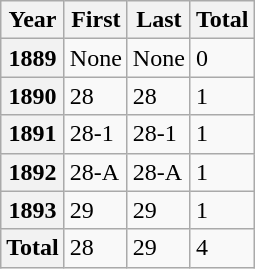<table class="wikitable">
<tr>
<th>Year</th>
<th>First</th>
<th>Last</th>
<th>Total</th>
</tr>
<tr>
<th>1889</th>
<td>None</td>
<td>None</td>
<td>0</td>
</tr>
<tr>
<th>1890</th>
<td>28</td>
<td>28</td>
<td>1</td>
</tr>
<tr>
<th>1891</th>
<td>28-1</td>
<td>28-1</td>
<td>1</td>
</tr>
<tr>
<th>1892</th>
<td>28-A</td>
<td>28-A</td>
<td>1</td>
</tr>
<tr>
<th>1893</th>
<td>29</td>
<td>29</td>
<td>1</td>
</tr>
<tr>
<th>Total</th>
<td>28</td>
<td>29</td>
<td>4</td>
</tr>
</table>
